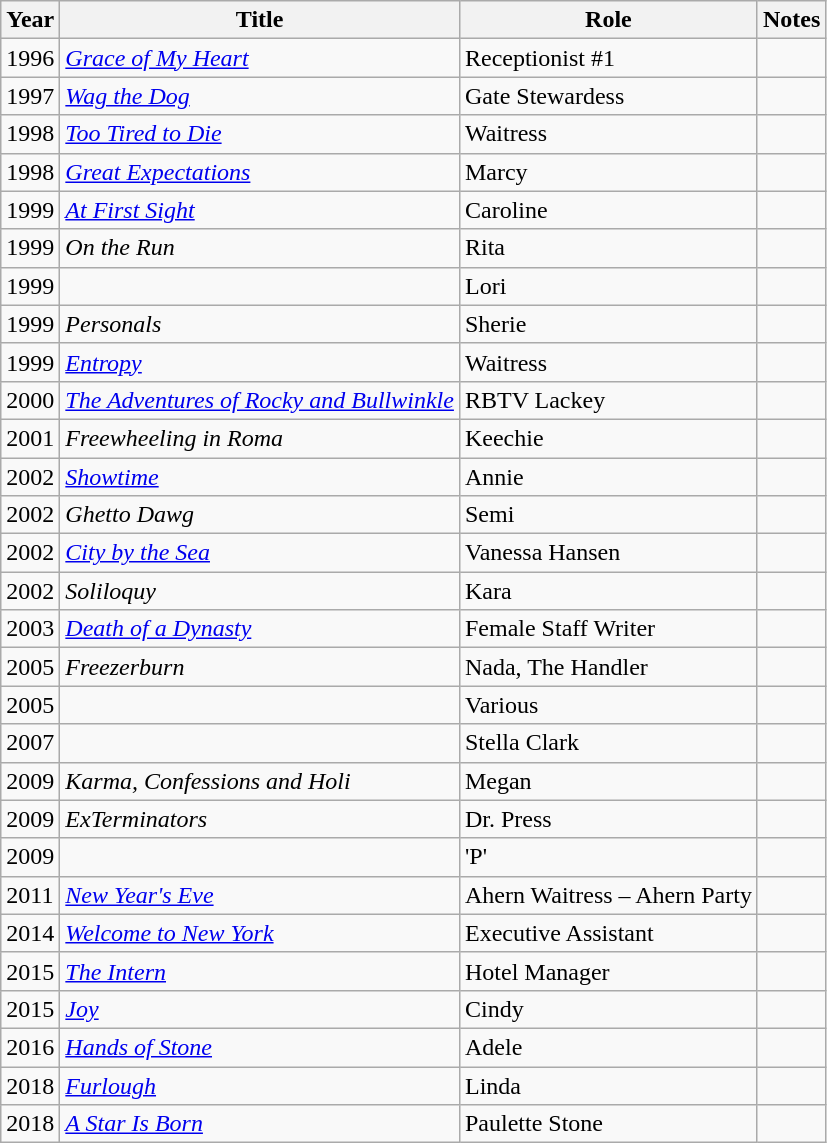<table class="wikitable sortable">
<tr>
<th>Year</th>
<th>Title</th>
<th>Role</th>
<th class="unsortable">Notes</th>
</tr>
<tr>
<td>1996</td>
<td><em><a href='#'>Grace of My Heart</a></em></td>
<td>Receptionist #1</td>
<td></td>
</tr>
<tr>
<td>1997</td>
<td><em><a href='#'>Wag the Dog</a></em></td>
<td>Gate Stewardess</td>
<td></td>
</tr>
<tr>
<td>1998</td>
<td><em><a href='#'>Too Tired to Die</a></em></td>
<td>Waitress</td>
<td></td>
</tr>
<tr>
<td>1998</td>
<td><em><a href='#'>Great Expectations</a></em></td>
<td>Marcy</td>
<td></td>
</tr>
<tr>
<td>1999</td>
<td><em><a href='#'>At First Sight</a></em></td>
<td>Caroline</td>
<td></td>
</tr>
<tr>
<td>1999</td>
<td><em>On the Run</em></td>
<td>Rita</td>
<td></td>
</tr>
<tr>
<td>1999</td>
<td><em></em></td>
<td>Lori</td>
<td></td>
</tr>
<tr>
<td>1999</td>
<td><em>Personals</em></td>
<td>Sherie</td>
<td></td>
</tr>
<tr>
<td>1999</td>
<td><em><a href='#'>Entropy</a></em></td>
<td>Waitress</td>
<td></td>
</tr>
<tr>
<td>2000</td>
<td><em><a href='#'>The Adventures of Rocky and Bullwinkle</a></em></td>
<td>RBTV Lackey</td>
<td></td>
</tr>
<tr>
<td>2001</td>
<td><em>Freewheeling in Roma</em></td>
<td>Keechie</td>
<td></td>
</tr>
<tr>
<td>2002</td>
<td><em><a href='#'>Showtime</a></em></td>
<td>Annie</td>
<td></td>
</tr>
<tr>
<td>2002</td>
<td><em>Ghetto Dawg</em></td>
<td>Semi</td>
<td></td>
</tr>
<tr>
<td>2002</td>
<td><em><a href='#'>City by the Sea</a></em></td>
<td>Vanessa Hansen</td>
<td></td>
</tr>
<tr>
<td>2002</td>
<td><em>Soliloquy</em></td>
<td>Kara</td>
<td></td>
</tr>
<tr>
<td>2003</td>
<td><em><a href='#'>Death of a Dynasty</a></em></td>
<td>Female Staff Writer</td>
<td></td>
</tr>
<tr>
<td>2005</td>
<td><em>Freezerburn</em></td>
<td>Nada, The Handler</td>
<td></td>
</tr>
<tr>
<td>2005</td>
<td><em></em></td>
<td>Various</td>
<td></td>
</tr>
<tr>
<td>2007</td>
<td><em></em></td>
<td>Stella Clark</td>
<td></td>
</tr>
<tr>
<td>2009</td>
<td><em>Karma, Confessions and Holi</em></td>
<td>Megan</td>
<td></td>
</tr>
<tr>
<td>2009</td>
<td><em>ExTerminators</em></td>
<td>Dr. Press</td>
<td></td>
</tr>
<tr>
<td>2009</td>
<td><em></em></td>
<td>'P'</td>
<td></td>
</tr>
<tr>
<td>2011</td>
<td><em><a href='#'>New Year's Eve</a></em></td>
<td>Ahern Waitress – Ahern Party</td>
<td></td>
</tr>
<tr>
<td>2014</td>
<td><em><a href='#'>Welcome to New York</a></em></td>
<td>Executive Assistant</td>
<td></td>
</tr>
<tr>
<td>2015</td>
<td><em><a href='#'>The Intern</a></em></td>
<td>Hotel Manager</td>
<td></td>
</tr>
<tr>
<td>2015</td>
<td><em><a href='#'>Joy</a></em></td>
<td>Cindy</td>
<td></td>
</tr>
<tr>
<td>2016</td>
<td><em><a href='#'>Hands of Stone</a></em></td>
<td>Adele</td>
<td></td>
</tr>
<tr>
<td>2018</td>
<td><em><a href='#'>Furlough</a></em></td>
<td>Linda</td>
<td></td>
</tr>
<tr>
<td>2018</td>
<td><em><a href='#'>A Star Is Born</a></em></td>
<td>Paulette Stone</td>
<td></td>
</tr>
</table>
